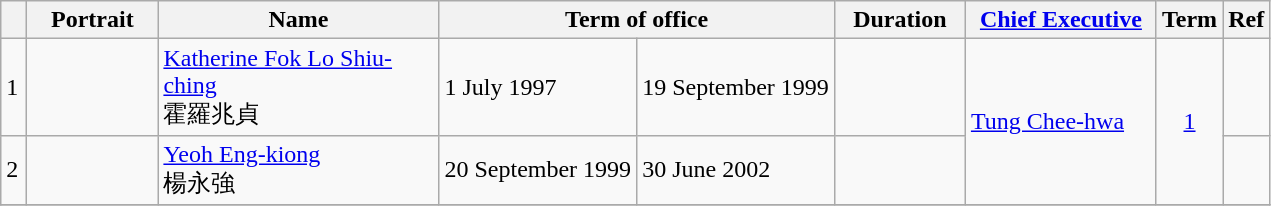<table class="wikitable"  style="text-align:left">
<tr>
<th width=10px></th>
<th width=80px>Portrait</th>
<th width=180px>Name</th>
<th width=180px colspan=2>Term of office</th>
<th width=80px>Duration</th>
<th width=120px><a href='#'>Chief Executive</a></th>
<th>Term</th>
<th>Ref</th>
</tr>
<tr>
<td bgcolor=>1</td>
<td></td>
<td><a href='#'>Katherine Fok Lo Shiu-ching</a><br>霍羅兆貞</td>
<td>1 July 1997</td>
<td>19 September 1999</td>
<td></td>
<td rowspan=2><a href='#'>Tung Chee-hwa</a><br></td>
<td rowspan=2 align=center><a href='#'>1</a></td>
<td></td>
</tr>
<tr>
<td bgcolor=>2</td>
<td></td>
<td><a href='#'>Yeoh Eng-kiong</a><br>楊永強</td>
<td>20 September 1999</td>
<td>30 June 2002</td>
<td></td>
<td></td>
</tr>
<tr>
</tr>
</table>
